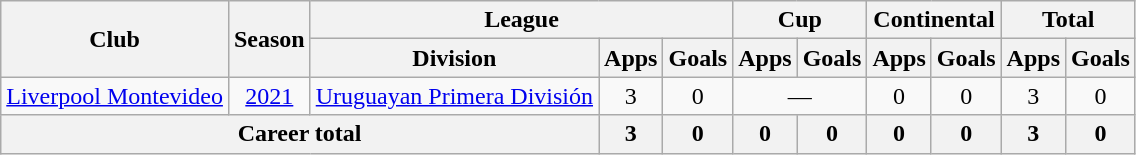<table class="wikitable" Style="text-align: center">
<tr>
<th rowspan="2">Club</th>
<th rowspan="2">Season</th>
<th colspan="3">League</th>
<th colspan="2">Cup</th>
<th colspan="2">Continental</th>
<th colspan="2">Total</th>
</tr>
<tr>
<th>Division</th>
<th>Apps</th>
<th>Goals</th>
<th>Apps</th>
<th>Goals</th>
<th>Apps</th>
<th>Goals</th>
<th>Apps</th>
<th>Goals</th>
</tr>
<tr>
<td rowspan="1"><a href='#'>Liverpool Montevideo</a></td>
<td><a href='#'>2021</a></td>
<td rowspan="1"><a href='#'>Uruguayan Primera División</a></td>
<td>3</td>
<td>0</td>
<td colspan="2">—</td>
<td>0</td>
<td>0</td>
<td>3</td>
<td>0</td>
</tr>
<tr>
<th colspan="3">Career total</th>
<th>3</th>
<th>0</th>
<th>0</th>
<th>0</th>
<th>0</th>
<th>0</th>
<th>3</th>
<th>0</th>
</tr>
</table>
